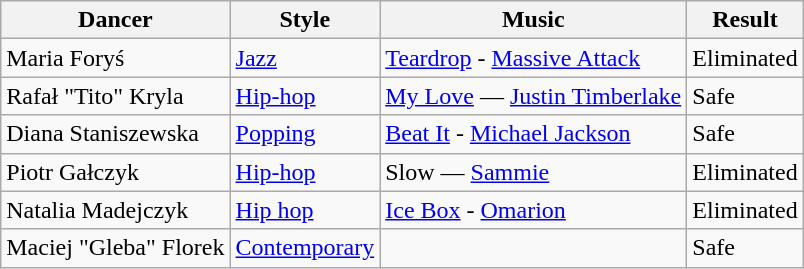<table class="wikitable">
<tr>
<th>Dancer</th>
<th>Style</th>
<th>Music</th>
<th>Result</th>
</tr>
<tr>
<td>Maria Foryś</td>
<td><a href='#'>Jazz</a></td>
<td><a href='#'>Teardrop</a> - <a href='#'>Massive Attack</a></td>
<td>Eliminated</td>
</tr>
<tr>
<td>Rafał "Tito" Kryla</td>
<td><a href='#'>Hip-hop</a></td>
<td><a href='#'>My Love</a> — <a href='#'>Justin Timberlake</a></td>
<td>Safe</td>
</tr>
<tr>
<td>Diana Staniszewska</td>
<td><a href='#'>Popping</a></td>
<td><a href='#'>Beat It</a> - <a href='#'>Michael Jackson</a></td>
<td>Safe</td>
</tr>
<tr>
<td>Piotr Gałczyk</td>
<td><a href='#'>Hip-hop</a></td>
<td>Slow — <a href='#'>Sammie</a></td>
<td>Eliminated</td>
</tr>
<tr>
<td>Natalia Madejczyk</td>
<td><a href='#'>Hip hop</a></td>
<td><a href='#'>Ice Box</a> - <a href='#'>Omarion</a></td>
<td>Eliminated</td>
</tr>
<tr>
<td>Maciej "Gleba" Florek</td>
<td><a href='#'>Contemporary</a></td>
<td></td>
<td>Safe</td>
</tr>
</table>
